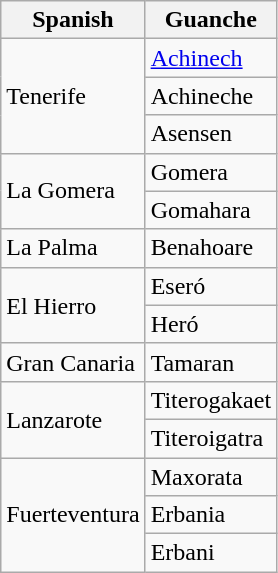<table class="wikitable">
<tr>
<th>Spanish</th>
<th>Guanche</th>
</tr>
<tr>
<td rowspan=3>Tenerife</td>
<td><a href='#'>Achinech</a></td>
</tr>
<tr>
<td>Achineche</td>
</tr>
<tr>
<td>Asensen</td>
</tr>
<tr>
<td rowspan=2>La Gomera</td>
<td>Gomera</td>
</tr>
<tr>
<td>Gomahara</td>
</tr>
<tr>
<td>La Palma</td>
<td>Benahoare</td>
</tr>
<tr>
<td rowspan=2>El Hierro</td>
<td>Eseró</td>
</tr>
<tr>
<td>Heró</td>
</tr>
<tr>
<td>Gran Canaria</td>
<td>Tamaran</td>
</tr>
<tr>
<td rowspan=2>Lanzarote</td>
<td>Titerogakaet</td>
</tr>
<tr>
<td>Titeroigatra</td>
</tr>
<tr>
<td rowspan=3>Fuerteventura</td>
<td>Maxorata</td>
</tr>
<tr>
<td>Erbania</td>
</tr>
<tr>
<td>Erbani</td>
</tr>
</table>
